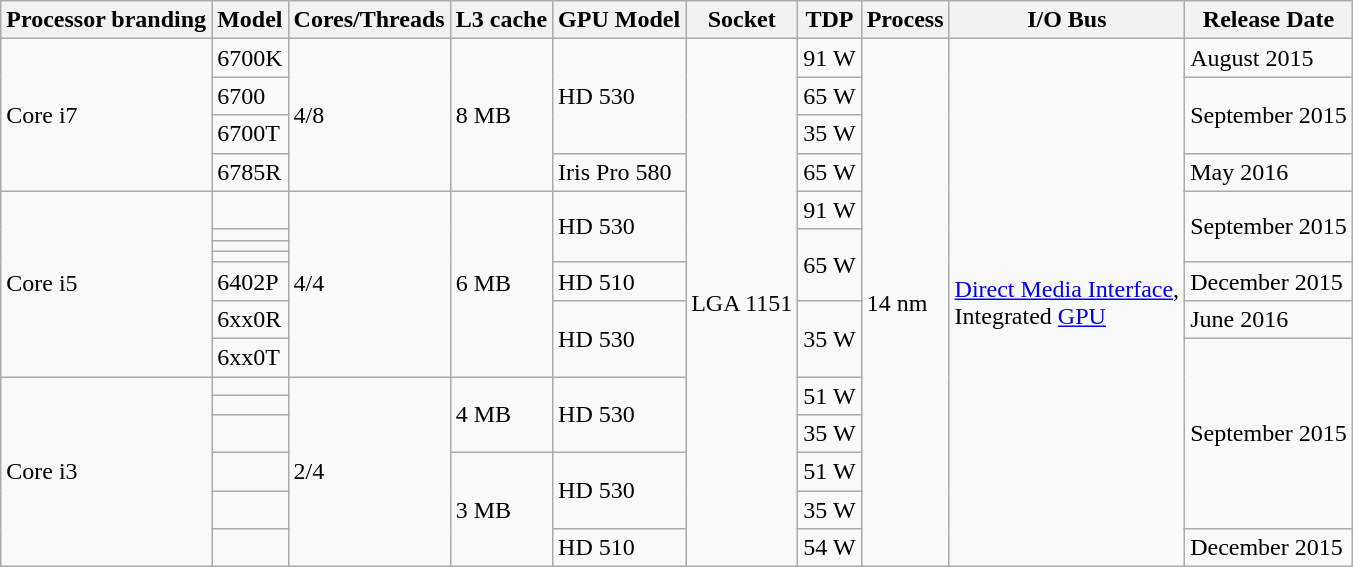<table class="wikitable">
<tr>
<th>Processor branding</th>
<th>Model</th>
<th>Cores/Threads</th>
<th>L3 cache</th>
<th>GPU Model</th>
<th>Socket</th>
<th>TDP</th>
<th>Process</th>
<th>I/O Bus</th>
<th>Release Date</th>
</tr>
<tr>
<td rowspan="4">Core i7</td>
<td>6700K</td>
<td rowspan="4">4/8</td>
<td rowspan="4">8 MB</td>
<td rowspan="3">HD 530</td>
<td rowspan="17">LGA 1151</td>
<td>91 W</td>
<td rowspan="17">14 nm</td>
<td rowspan="17"><a href='#'>Direct Media Interface</a>,<br>Integrated <a href='#'>GPU</a></td>
<td>August 2015</td>
</tr>
<tr>
<td>6700</td>
<td>65 W</td>
<td rowspan="2">September 2015</td>
</tr>
<tr>
<td>6700T</td>
<td>35 W</td>
</tr>
<tr>
<td>6785R</td>
<td>Iris Pro 580</td>
<td>65 W</td>
<td>May 2016</td>
</tr>
<tr>
<td rowspan="7">Core i5</td>
<td></td>
<td rowspan="7">4/4</td>
<td rowspan="7">6 MB</td>
<td rowspan="4">HD 530</td>
<td>91 W</td>
<td rowspan="4">September 2015</td>
</tr>
<tr>
<td></td>
<td rowspan="4">65 W</td>
</tr>
<tr>
<td></td>
</tr>
<tr>
<td></td>
</tr>
<tr>
<td>6402P</td>
<td>HD 510</td>
<td>December 2015</td>
</tr>
<tr>
<td>6xx0R</td>
<td rowspan="2">HD 530</td>
<td rowspan="2">35 W</td>
<td>June 2016</td>
</tr>
<tr>
<td>6xx0T</td>
<td rowspan="6">September 2015</td>
</tr>
<tr>
<td rowspan="6">Core i3</td>
<td></td>
<td rowspan="6">2/4</td>
<td rowspan="3">4 MB</td>
<td rowspan="3">HD 530</td>
<td rowspan="2">51 W</td>
</tr>
<tr>
<td></td>
</tr>
<tr>
<td></td>
<td>35 W</td>
</tr>
<tr>
<td></td>
<td rowspan="3">3 MB</td>
<td rowspan="2">HD 530</td>
<td>51 W</td>
</tr>
<tr>
<td></td>
<td>35 W</td>
</tr>
<tr>
<td></td>
<td>HD 510</td>
<td>54 W</td>
<td>December 2015</td>
</tr>
</table>
